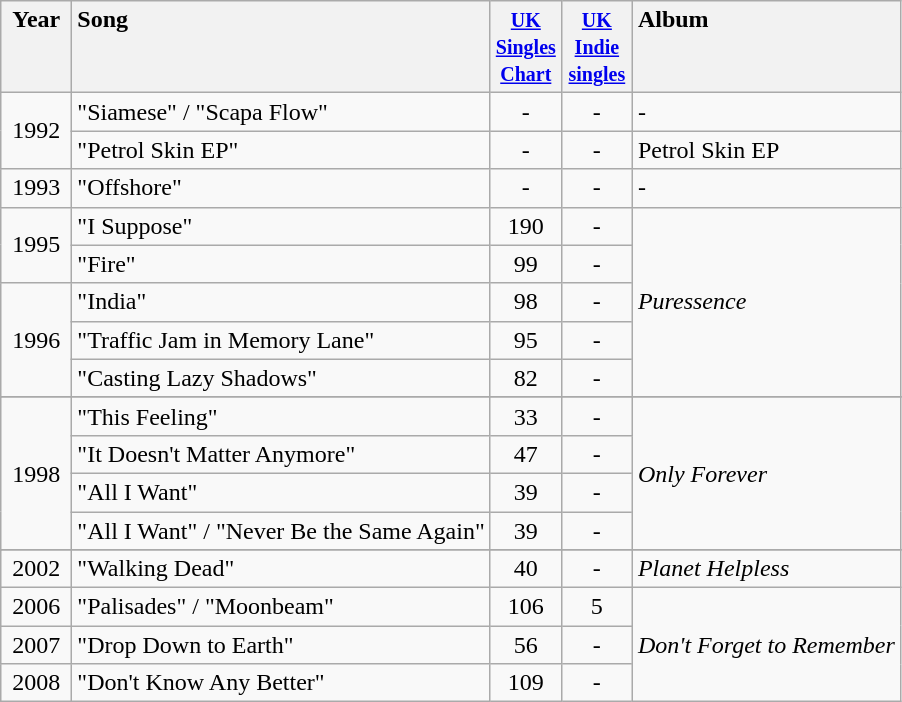<table class="wikitable sortable">
<tr>
<th style="vertical-align:top; text-align:center; width:40px;">Year</th>
<th style="text-align:left; vertical-align:top;">Song</th>
<th style="vertical-align:top; text-align:center; width:40px;"><small><a href='#'>UK Singles Chart</a></small></th>
<th style="vertical-align:top; text-align:center; width:40px;"><small><a href='#'>UK Indie singles</a></small></th>
<th style="text-align:left; vertical-align:top;">Album</th>
</tr>
<tr>
<td style="text-align:center;" rowspan="2">1992</td>
<td style="text-align:left; vertical-align:top;">"Siamese" / "Scapa Flow"</td>
<td style="text-align:center; vertical-align:top;">-</td>
<td style="text-align:center; vertical-align:top;">-</td>
<td style="text-align:left; vertical-align:top;">-</td>
</tr>
<tr style="vertical-align:top;">
<td style="text-align:left; ">"Petrol Skin EP"</td>
<td style="text-align:center; ">-</td>
<td style="text-align:center; ">-</td>
<td style="text-align:left; ">Petrol Skin EP</td>
</tr>
<tr style="vertical-align:top;">
<td style="text-align:center; ">1993</td>
<td style="text-align:left; ">"Offshore"</td>
<td style="text-align:center; ">-</td>
<td style="text-align:center; ">-</td>
<td style="text-align:left; ">-</td>
</tr>
<tr>
<td style="text-align:center;" rowspan="2">1995</td>
<td style="text-align:left; vertical-align:top;">"I Suppose"</td>
<td style="text-align:center; vertical-align:top;">190</td>
<td style="text-align:center; vertical-align:top;">-</td>
<td style="text-align:left;" rowspan="5"><em>Puressence</em></td>
</tr>
<tr style="vertical-align:top;">
<td style="text-align:left; ">"Fire"</td>
<td style="text-align:center; ">99</td>
<td style="text-align:center; ">-</td>
</tr>
<tr>
<td style="text-align:center;" rowspan="3">1996</td>
<td style="text-align:left; vertical-align:top;">"India"</td>
<td style="text-align:center; vertical-align:top;">98</td>
<td style="text-align:center; vertical-align:top;">-</td>
</tr>
<tr style="vertical-align:top;">
<td style="text-align:left; ">"Traffic Jam in Memory Lane"</td>
<td style="text-align:center; ">95</td>
<td style="text-align:center; ">-</td>
</tr>
<tr style="vertical-align:top;">
<td style="text-align:left; ">"Casting Lazy Shadows"</td>
<td style="text-align:center; ">82</td>
<td style="text-align:center; ">-</td>
</tr>
<tr style="vertical-align:top;">
</tr>
<tr>
<td style="text-align:center;" rowspan="4">1998</td>
<td style="text-align:left; vertical-align:top;">"This Feeling"</td>
<td style="text-align:center; vertical-align:top;">33</td>
<td style="text-align:center; vertical-align:top;">-</td>
<td style="text-align:left;" rowspan="4"><em>Only Forever</em></td>
</tr>
<tr style="vertical-align:top;">
<td style="text-align:left; ">"It Doesn't Matter Anymore"</td>
<td style="text-align:center; ">47</td>
<td style="text-align:center; ">-</td>
</tr>
<tr style="vertical-align:top;">
<td style="text-align:left; ">"All I Want"</td>
<td style="text-align:center; ">39</td>
<td style="text-align:center; ">-</td>
</tr>
<tr style="vertical-align:top;">
<td style="text-align:left; ">"All I Want" / "Never Be the Same Again"</td>
<td style="text-align:center; ">39</td>
<td style="text-align:center; ">-</td>
</tr>
<tr style="vertical-align:top;">
</tr>
<tr style="vertical-align:top;">
<td style="text-align:center; ">2002</td>
<td style="text-align:left; ">"Walking Dead"</td>
<td style="text-align:center; ">40</td>
<td style="text-align:center; ">-</td>
<td style="text-align:left; "><em>Planet Helpless</em></td>
</tr>
<tr>
<td style="text-align:center; vertical-align:top;">2006</td>
<td style="text-align:left; vertical-align:top;">"Palisades" / "Moonbeam"</td>
<td style="text-align:center; vertical-align:top;">106</td>
<td style="text-align:center; vertical-align:top;">5</td>
<td style="text-align:left;" rowspan="3"><em>Don't Forget to Remember</em></td>
</tr>
<tr style="vertical-align:top;">
<td style="text-align:center; ">2007</td>
<td style="text-align:left; ">"Drop Down to Earth"</td>
<td style="text-align:center; ">56</td>
<td style="text-align:center; ">-</td>
</tr>
<tr style="vertical-align:top;">
<td style="text-align:center; ">2008</td>
<td style="text-align:left; ">"Don't Know Any Better"</td>
<td style="text-align:center; ">109</td>
<td style="text-align:center; ">-</td>
</tr>
</table>
